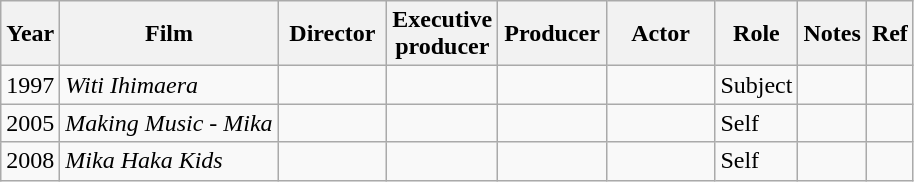<table class="wikitable">
<tr>
<th>Year</th>
<th>Film</th>
<th width="65">Director</th>
<th width="65">Executive producer</th>
<th width="65">Producer</th>
<th width="65">Actor</th>
<th>Role</th>
<th>Notes</th>
<th>Ref</th>
</tr>
<tr>
<td>1997</td>
<td><em>Witi Ihimaera</em></td>
<td></td>
<td></td>
<td></td>
<td></td>
<td>Subject</td>
<td></td>
<td></td>
</tr>
<tr>
<td>2005</td>
<td><em>Making Music - Mika</em></td>
<td></td>
<td></td>
<td></td>
<td></td>
<td>Self</td>
<td></td>
<td></td>
</tr>
<tr>
<td>2008</td>
<td><em>Mika Haka Kids</em></td>
<td></td>
<td></td>
<td></td>
<td></td>
<td>Self</td>
<td></td>
<td></td>
</tr>
</table>
